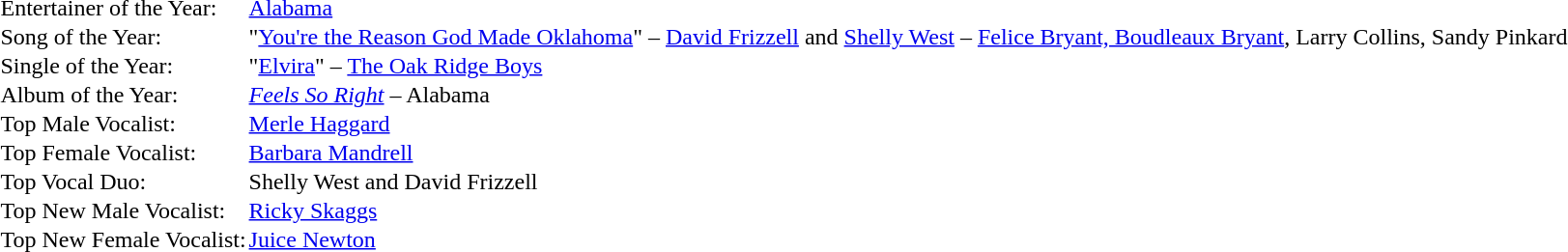<table cellspacing="0" border="0" cellpadding="1">
<tr>
<td>Entertainer of the Year:</td>
<td><a href='#'>Alabama</a></td>
</tr>
<tr>
<td>Song of the Year:</td>
<td>"<a href='#'>You're the Reason God Made Oklahoma</a>" – <a href='#'>David Frizzell</a> and <a href='#'>Shelly West</a> – <a href='#'>Felice Bryant, Boudleaux Bryant</a>, Larry Collins, Sandy Pinkard</td>
</tr>
<tr>
<td>Single of the Year:</td>
<td>"<a href='#'>Elvira</a>" – <a href='#'>The Oak Ridge Boys</a></td>
</tr>
<tr>
<td>Album of the Year:</td>
<td><em><a href='#'>Feels So Right</a></em> – Alabama</td>
</tr>
<tr>
<td>Top Male Vocalist:</td>
<td><a href='#'>Merle Haggard</a></td>
</tr>
<tr>
<td>Top Female Vocalist:</td>
<td><a href='#'>Barbara Mandrell</a></td>
</tr>
<tr>
<td>Top Vocal Duo:</td>
<td>Shelly West and David Frizzell</td>
</tr>
<tr>
<td>Top New Male Vocalist:</td>
<td><a href='#'>Ricky Skaggs</a></td>
</tr>
<tr>
<td>Top New Female Vocalist:</td>
<td><a href='#'>Juice Newton</a></td>
</tr>
</table>
